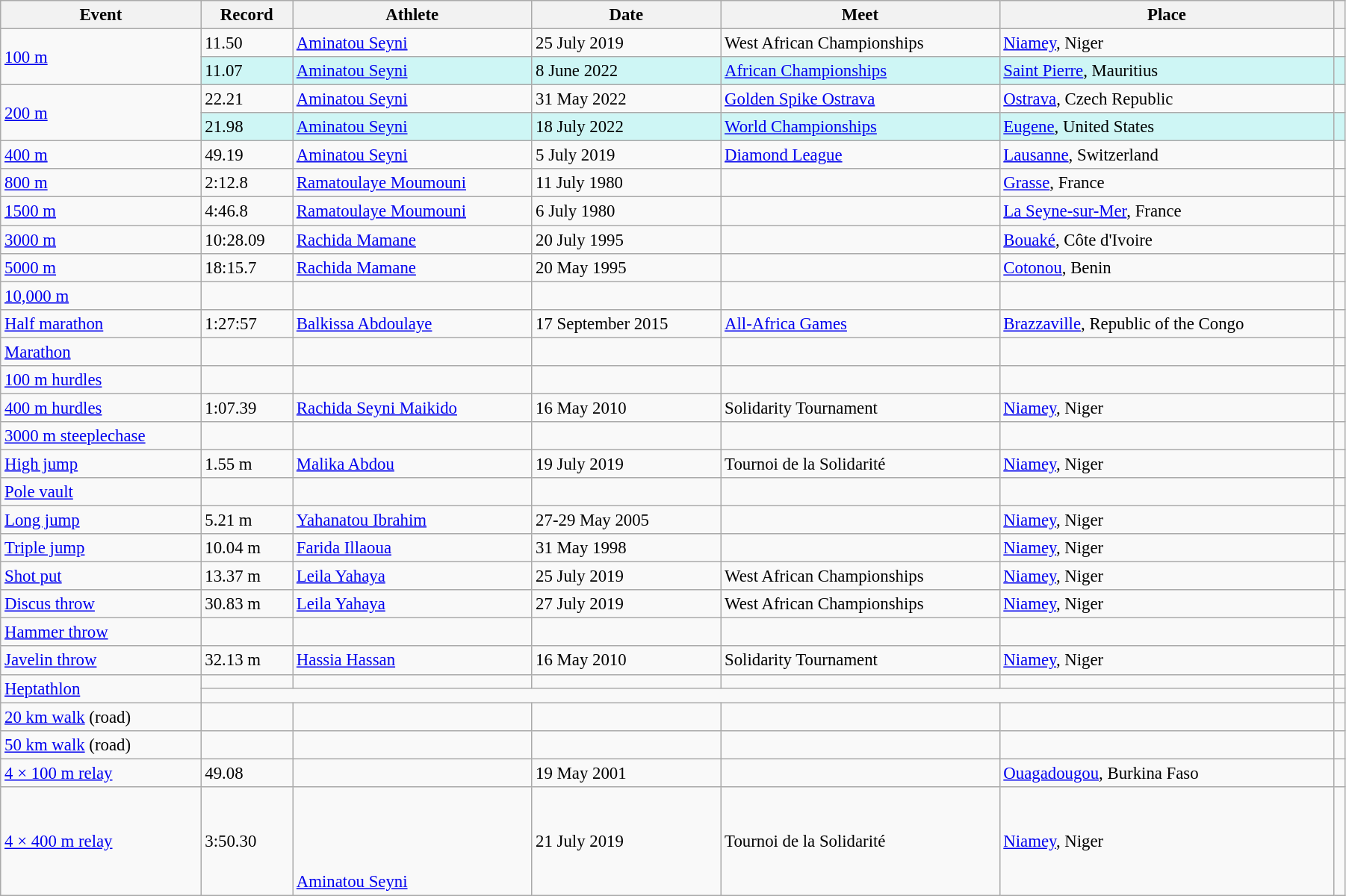<table class="wikitable" style="font-size:95%; width: 95%;">
<tr>
<th>Event</th>
<th>Record</th>
<th>Athlete</th>
<th>Date</th>
<th>Meet</th>
<th>Place</th>
<th></th>
</tr>
<tr>
<td rowspan=2><a href='#'>100 m</a></td>
<td>11.50 </td>
<td><a href='#'>Aminatou Seyni</a></td>
<td>25 July 2019</td>
<td>West African Championships</td>
<td><a href='#'>Niamey</a>, Niger</td>
<td></td>
</tr>
<tr bgcolor=#CEF6F5>
<td>11.07 </td>
<td><a href='#'>Aminatou Seyni</a></td>
<td>8 June 2022</td>
<td><a href='#'>African Championships</a></td>
<td><a href='#'>Saint Pierre</a>, Mauritius</td>
<td></td>
</tr>
<tr>
<td rowspan=2><a href='#'>200 m</a></td>
<td>22.21 </td>
<td><a href='#'>Aminatou Seyni</a></td>
<td>31 May 2022</td>
<td><a href='#'>Golden Spike Ostrava</a></td>
<td><a href='#'>Ostrava</a>, Czech Republic</td>
<td></td>
</tr>
<tr bgcolor=#CEF6F5>
<td>21.98 </td>
<td><a href='#'>Aminatou Seyni</a></td>
<td>18 July 2022</td>
<td><a href='#'>World Championships</a></td>
<td><a href='#'>Eugene</a>, United States</td>
<td></td>
</tr>
<tr>
<td><a href='#'>400 m</a></td>
<td>49.19</td>
<td><a href='#'>Aminatou Seyni</a></td>
<td>5 July 2019</td>
<td><a href='#'>Diamond League</a></td>
<td><a href='#'>Lausanne</a>, Switzerland</td>
<td></td>
</tr>
<tr>
<td><a href='#'>800 m</a></td>
<td>2:12.8</td>
<td><a href='#'>Ramatoulaye Moumouni</a></td>
<td>11 July 1980</td>
<td></td>
<td><a href='#'>Grasse</a>, France</td>
<td></td>
</tr>
<tr>
<td><a href='#'>1500 m</a></td>
<td>4:46.8</td>
<td><a href='#'>Ramatoulaye Moumouni</a></td>
<td>6 July 1980</td>
<td></td>
<td><a href='#'>La Seyne-sur-Mer</a>, France</td>
<td></td>
</tr>
<tr>
<td><a href='#'>3000 m</a></td>
<td>10:28.09</td>
<td><a href='#'>Rachida Mamane</a></td>
<td>20 July 1995</td>
<td></td>
<td><a href='#'>Bouaké</a>, Côte d'Ivoire</td>
<td></td>
</tr>
<tr>
<td><a href='#'>5000 m</a></td>
<td>18:15.7</td>
<td><a href='#'>Rachida Mamane</a></td>
<td>20 May 1995</td>
<td></td>
<td><a href='#'>Cotonou</a>, Benin</td>
<td></td>
</tr>
<tr>
<td><a href='#'>10,000 m</a></td>
<td></td>
<td></td>
<td></td>
<td></td>
<td></td>
<td></td>
</tr>
<tr>
<td><a href='#'>Half marathon</a></td>
<td>1:27:57</td>
<td><a href='#'>Balkissa Abdoulaye</a></td>
<td>17 September 2015</td>
<td><a href='#'>All-Africa Games</a></td>
<td><a href='#'>Brazzaville</a>, Republic of the Congo</td>
<td></td>
</tr>
<tr>
<td><a href='#'>Marathon</a></td>
<td></td>
<td></td>
<td></td>
<td></td>
<td></td>
<td></td>
</tr>
<tr>
<td><a href='#'>100 m hurdles</a></td>
<td></td>
<td></td>
<td></td>
<td></td>
<td></td>
<td></td>
</tr>
<tr>
<td><a href='#'>400 m hurdles</a></td>
<td>1:07.39</td>
<td><a href='#'>Rachida Seyni Maikido</a></td>
<td>16 May 2010</td>
<td>Solidarity Tournament</td>
<td><a href='#'>Niamey</a>, Niger</td>
<td></td>
</tr>
<tr>
<td><a href='#'>3000 m steeplechase</a></td>
<td></td>
<td></td>
<td></td>
<td></td>
<td></td>
<td></td>
</tr>
<tr>
<td><a href='#'>High jump</a></td>
<td>1.55 m</td>
<td><a href='#'>Malika Abdou</a></td>
<td>19 July 2019</td>
<td>Tournoi de la Solidarité</td>
<td><a href='#'>Niamey</a>, Niger</td>
<td></td>
</tr>
<tr>
<td><a href='#'>Pole vault</a></td>
<td></td>
<td></td>
<td></td>
<td></td>
<td></td>
<td></td>
</tr>
<tr>
<td><a href='#'>Long jump</a></td>
<td>5.21 m</td>
<td><a href='#'>Yahanatou Ibrahim</a></td>
<td>27-29 May 2005</td>
<td></td>
<td><a href='#'>Niamey</a>, Niger</td>
<td></td>
</tr>
<tr>
<td><a href='#'>Triple jump</a></td>
<td>10.04 m</td>
<td><a href='#'>Farida Illaoua</a></td>
<td>31 May 1998</td>
<td></td>
<td><a href='#'>Niamey</a>, Niger</td>
<td></td>
</tr>
<tr>
<td><a href='#'>Shot put</a></td>
<td>13.37 m</td>
<td><a href='#'>Leila Yahaya</a></td>
<td>25 July 2019</td>
<td>West African Championships</td>
<td><a href='#'>Niamey</a>, Niger</td>
<td></td>
</tr>
<tr>
<td><a href='#'>Discus throw</a></td>
<td>30.83 m</td>
<td><a href='#'>Leila Yahaya</a></td>
<td>27 July 2019</td>
<td>West African Championships</td>
<td><a href='#'>Niamey</a>, Niger</td>
<td></td>
</tr>
<tr>
<td><a href='#'>Hammer throw</a></td>
<td></td>
<td></td>
<td></td>
<td></td>
<td></td>
<td></td>
</tr>
<tr>
<td><a href='#'>Javelin throw</a></td>
<td>32.13 m</td>
<td><a href='#'>Hassia Hassan</a></td>
<td>16 May 2010</td>
<td>Solidarity Tournament</td>
<td><a href='#'>Niamey</a>, Niger</td>
<td></td>
</tr>
<tr>
<td rowspan=2><a href='#'>Heptathlon</a></td>
<td></td>
<td></td>
<td></td>
<td></td>
<td></td>
<td></td>
</tr>
<tr>
<td colspan=5></td>
<td></td>
</tr>
<tr>
<td><a href='#'>20 km walk</a> (road)</td>
<td></td>
<td></td>
<td></td>
<td></td>
<td></td>
<td></td>
</tr>
<tr>
<td><a href='#'>50 km walk</a> (road)</td>
<td></td>
<td></td>
<td></td>
<td></td>
<td></td>
<td></td>
</tr>
<tr>
<td><a href='#'>4 × 100 m relay</a></td>
<td>49.08</td>
<td></td>
<td>19 May 2001</td>
<td></td>
<td><a href='#'>Ouagadougou</a>, Burkina Faso</td>
<td></td>
</tr>
<tr>
<td><a href='#'>4 × 400 m relay</a></td>
<td>3:50.30</td>
<td><br><br><br><br><a href='#'>Aminatou Seyni</a></td>
<td>21 July 2019</td>
<td>Tournoi de la Solidarité</td>
<td><a href='#'>Niamey</a>, Niger</td>
<td></td>
</tr>
</table>
